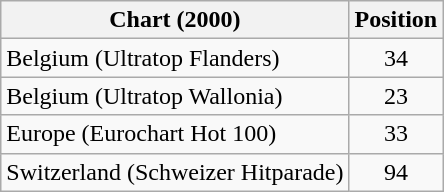<table class="wikitable sortable">
<tr>
<th>Chart (2000)</th>
<th>Position</th>
</tr>
<tr>
<td>Belgium (Ultratop Flanders)</td>
<td style="text-align:center;">34</td>
</tr>
<tr>
<td>Belgium (Ultratop Wallonia)</td>
<td style="text-align:center;">23</td>
</tr>
<tr>
<td>Europe (Eurochart Hot 100)</td>
<td style="text-align:center;">33</td>
</tr>
<tr>
<td>Switzerland (Schweizer Hitparade)</td>
<td style="text-align:center;">94</td>
</tr>
</table>
